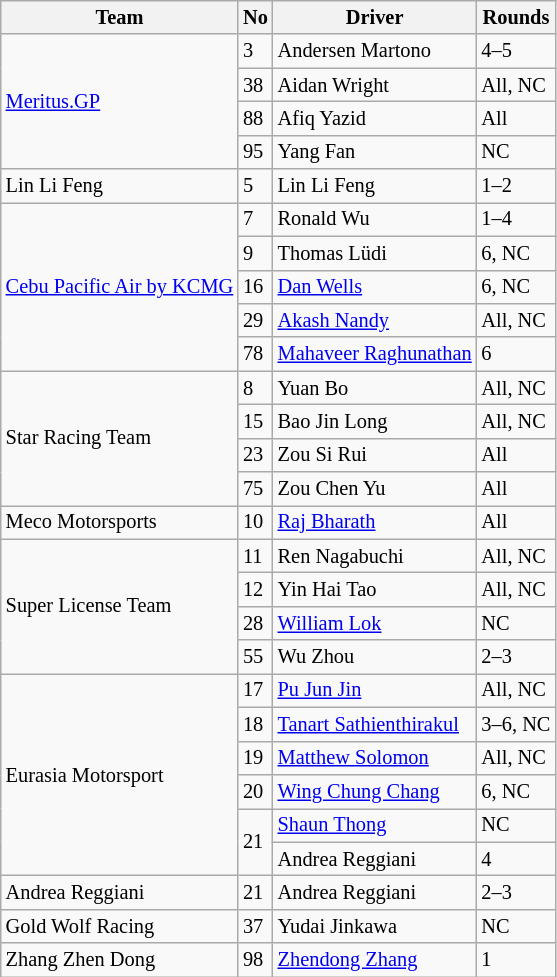<table class="wikitable" style="font-size: 85%;">
<tr>
<th>Team</th>
<th>No</th>
<th>Driver</th>
<th>Rounds</th>
</tr>
<tr>
<td rowspan=4> <a href='#'>Meritus.GP</a></td>
<td>3</td>
<td> Andersen Martono</td>
<td>4–5</td>
</tr>
<tr>
<td>38</td>
<td> Aidan Wright</td>
<td>All, NC</td>
</tr>
<tr>
<td>88</td>
<td> Afiq Yazid</td>
<td>All</td>
</tr>
<tr>
<td>95</td>
<td> Yang Fan</td>
<td>NC</td>
</tr>
<tr>
<td> Lin Li Feng</td>
<td>5</td>
<td> Lin Li Feng</td>
<td>1–2</td>
</tr>
<tr>
<td rowspan=5> <a href='#'>Cebu Pacific Air by KCMG</a></td>
<td>7</td>
<td> Ronald Wu</td>
<td>1–4</td>
</tr>
<tr>
<td>9</td>
<td> Thomas Lüdi</td>
<td>6, NC</td>
</tr>
<tr>
<td>16</td>
<td> <a href='#'>Dan Wells</a></td>
<td>6, NC</td>
</tr>
<tr>
<td>29</td>
<td> <a href='#'>Akash Nandy</a></td>
<td>All, NC</td>
</tr>
<tr>
<td>78</td>
<td> <a href='#'>Mahaveer Raghunathan</a></td>
<td>6</td>
</tr>
<tr>
<td rowspan=4> Star Racing Team</td>
<td>8</td>
<td> Yuan Bo</td>
<td>All, NC</td>
</tr>
<tr>
<td>15</td>
<td> Bao Jin Long</td>
<td>All, NC</td>
</tr>
<tr>
<td>23</td>
<td> Zou Si Rui</td>
<td>All</td>
</tr>
<tr>
<td>75</td>
<td> Zou Chen Yu</td>
<td>All</td>
</tr>
<tr>
<td> Meco Motorsports</td>
<td>10</td>
<td> <a href='#'>Raj Bharath</a></td>
<td>All</td>
</tr>
<tr>
<td rowspan=4> Super License Team</td>
<td>11</td>
<td> Ren Nagabuchi</td>
<td>All, NC</td>
</tr>
<tr>
<td>12</td>
<td> Yin Hai Tao</td>
<td>All, NC</td>
</tr>
<tr>
<td>28</td>
<td> <a href='#'>William Lok</a></td>
<td>NC</td>
</tr>
<tr>
<td>55</td>
<td> Wu Zhou</td>
<td>2–3</td>
</tr>
<tr>
<td rowspan=6> Eurasia Motorsport</td>
<td>17</td>
<td> <a href='#'>Pu Jun Jin</a></td>
<td>All, NC</td>
</tr>
<tr>
<td>18</td>
<td> <a href='#'>Tanart Sathienthirakul</a></td>
<td>3–6, NC</td>
</tr>
<tr>
<td>19</td>
<td> <a href='#'>Matthew Solomon</a></td>
<td>All, NC</td>
</tr>
<tr>
<td>20</td>
<td> <a href='#'>Wing Chung Chang</a></td>
<td>6, NC</td>
</tr>
<tr>
<td rowspan=2>21</td>
<td> <a href='#'>Shaun Thong</a></td>
<td>NC</td>
</tr>
<tr>
<td> Andrea Reggiani</td>
<td>4</td>
</tr>
<tr>
<td> Andrea Reggiani</td>
<td>21</td>
<td> Andrea Reggiani</td>
<td>2–3</td>
</tr>
<tr>
<td> Gold Wolf Racing</td>
<td>37</td>
<td> Yudai Jinkawa</td>
<td>NC</td>
</tr>
<tr>
<td> Zhang Zhen Dong</td>
<td>98</td>
<td> <a href='#'>Zhendong Zhang</a></td>
<td>1</td>
</tr>
</table>
